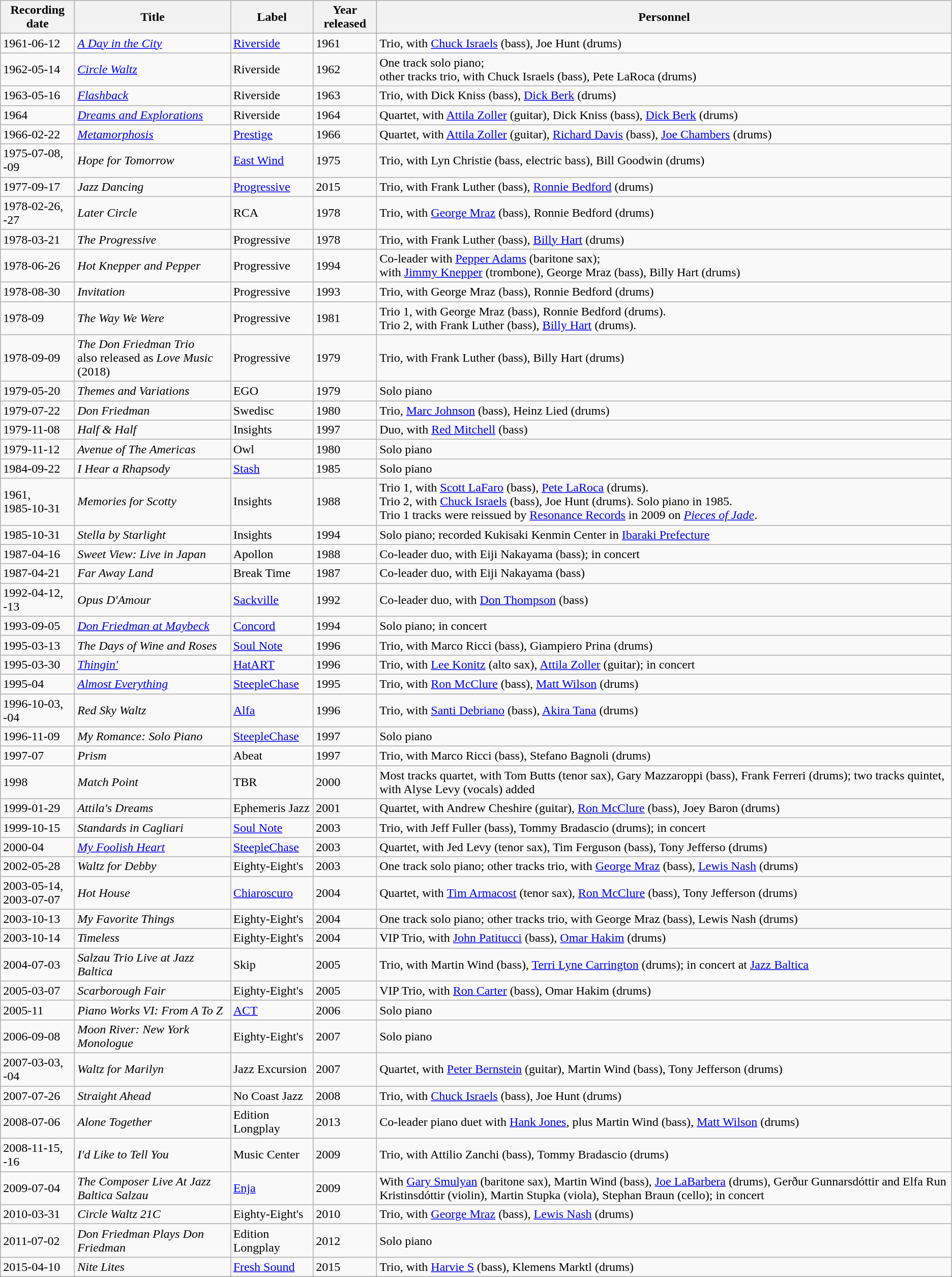<table class="wikitable sortable">
<tr>
<th>Recording date</th>
<th>Title</th>
<th>Label</th>
<th>Year released</th>
<th>Personnel</th>
</tr>
<tr>
<td>1961-06-12</td>
<td><em><a href='#'>A Day in the City</a></em></td>
<td><a href='#'>Riverside</a></td>
<td>1961</td>
<td>Trio, with <a href='#'>Chuck Israels</a> (bass), Joe Hunt (drums)</td>
</tr>
<tr>
<td>1962-05-14</td>
<td><em><a href='#'>Circle Waltz</a></em></td>
<td>Riverside</td>
<td>1962</td>
<td>One track solo piano; <br>other tracks trio, with Chuck Israels (bass), Pete LaRoca (drums)</td>
</tr>
<tr>
<td>1963-05-16</td>
<td><em><a href='#'>Flashback</a></em></td>
<td>Riverside</td>
<td>1963</td>
<td>Trio, with Dick Kniss (bass), <a href='#'>Dick Berk</a> (drums)</td>
</tr>
<tr>
<td>1964</td>
<td><em><a href='#'>Dreams and Explorations</a></em></td>
<td>Riverside</td>
<td>1964</td>
<td>Quartet, with <a href='#'>Attila Zoller</a> (guitar), Dick Kniss (bass), <a href='#'>Dick Berk</a> (drums)</td>
</tr>
<tr>
<td>1966-02-22</td>
<td><em><a href='#'>Metamorphosis</a></em></td>
<td><a href='#'>Prestige</a></td>
<td>1966</td>
<td>Quartet, with <a href='#'>Attila Zoller</a> (guitar), <a href='#'>Richard Davis</a> (bass), <a href='#'>Joe Chambers</a> (drums)</td>
</tr>
<tr>
<td>1975-07-08, -09</td>
<td><em>Hope for Tomorrow</em></td>
<td><a href='#'>East Wind</a></td>
<td>1975</td>
<td>Trio, with Lyn Christie (bass, electric bass), Bill Goodwin (drums)</td>
</tr>
<tr>
<td>1977-09-17</td>
<td><em>Jazz Dancing</em></td>
<td><a href='#'>Progressive</a></td>
<td>2015</td>
<td>Trio, with Frank Luther (bass), <a href='#'>Ronnie Bedford</a> (drums)</td>
</tr>
<tr>
<td>1978-02-26, -27</td>
<td><em>Later Circle</em></td>
<td>RCA</td>
<td>1978</td>
<td>Trio, with <a href='#'>George Mraz</a> (bass), Ronnie Bedford (drums)</td>
</tr>
<tr>
<td>1978-03-21</td>
<td><em>The Progressive</em></td>
<td>Progressive</td>
<td>1978</td>
<td>Trio, with Frank Luther (bass), <a href='#'>Billy Hart</a> (drums)</td>
</tr>
<tr>
<td>1978-06-26</td>
<td><em>Hot Knepper and Pepper</em></td>
<td>Progressive</td>
<td>1994</td>
<td>Co-leader with <a href='#'>Pepper Adams</a> (baritone sax);<br> with <a href='#'>Jimmy Knepper</a> (trombone), George Mraz (bass), Billy Hart (drums)</td>
</tr>
<tr>
<td>1978-08-30</td>
<td><em>Invitation</em></td>
<td>Progressive</td>
<td>1993</td>
<td>Trio, with George Mraz (bass), Ronnie Bedford (drums)</td>
</tr>
<tr>
<td>1978-09</td>
<td><em>The Way We Were</em></td>
<td>Progressive</td>
<td>1981</td>
<td>Trio 1, with George Mraz (bass), Ronnie Bedford (drums). <br>Trio 2, with Frank Luther (bass), <a href='#'>Billy Hart</a> (drums).</td>
</tr>
<tr>
<td>1978-09-09</td>
<td><em>The Don Friedman Trio</em> <br>also released as <em>Love Music</em> (2018)</td>
<td>Progressive</td>
<td>1979</td>
<td>Trio, with Frank Luther (bass), Billy Hart (drums)</td>
</tr>
<tr>
<td>1979-05-20</td>
<td><em>Themes and Variations</em></td>
<td>EGO</td>
<td>1979</td>
<td>Solo piano</td>
</tr>
<tr>
<td>1979-07-22</td>
<td><em>Don Friedman</em></td>
<td>Swedisc</td>
<td>1980</td>
<td>Trio, <a href='#'>Marc Johnson</a> (bass),  Heinz Lied (drums)</td>
</tr>
<tr>
<td>1979-11-08</td>
<td><em>Half & Half</em></td>
<td>Insights</td>
<td>1997</td>
<td>Duo, with <a href='#'>Red Mitchell</a> (bass)</td>
</tr>
<tr>
<td>1979-11-12</td>
<td><em>Avenue of The Americas</em></td>
<td>Owl</td>
<td>1980</td>
<td>Solo piano</td>
</tr>
<tr>
<td>1984-09-22</td>
<td><em>I Hear a Rhapsody</em></td>
<td><a href='#'>Stash</a></td>
<td>1985</td>
<td>Solo piano</td>
</tr>
<tr>
<td>1961, <br>1985-10-31</td>
<td><em>Memories for Scotty</em></td>
<td>Insights</td>
<td>1988</td>
<td>Trio 1, with <a href='#'>Scott LaFaro</a> (bass), <a href='#'>Pete LaRoca</a> (drums).<br>Trio 2, with <a href='#'>Chuck Israels</a> (bass), Joe Hunt (drums). Solo piano in 1985.<br>Trio 1 tracks were reissued by <a href='#'>Resonance Records</a> in 2009 on <em><a href='#'>Pieces of Jade</a></em>.</td>
</tr>
<tr>
<td>1985-10-31</td>
<td><em>Stella by Starlight</em></td>
<td>Insights</td>
<td>1994</td>
<td>Solo piano; recorded Kukisaki Kenmin Center in <a href='#'>Ibaraki Prefecture</a></td>
</tr>
<tr>
<td>1987-04-16</td>
<td><em>Sweet View: Live in Japan</em></td>
<td>Apollon</td>
<td>1988</td>
<td>Co-leader duo, with Eiji Nakayama (bass); in concert</td>
</tr>
<tr>
<td>1987-04-21</td>
<td><em>Far Away Land</em></td>
<td>Break Time</td>
<td>1987</td>
<td>Co-leader duo, with Eiji Nakayama (bass)</td>
</tr>
<tr>
<td>1992-04-12, -13</td>
<td><em>Opus D'Amour</em></td>
<td><a href='#'>Sackville</a></td>
<td>1992</td>
<td>Co-leader duo, with <a href='#'>Don Thompson</a> (bass)</td>
</tr>
<tr>
<td>1993-09-05</td>
<td><em><a href='#'>Don Friedman at Maybeck</a></em></td>
<td><a href='#'>Concord</a></td>
<td>1994</td>
<td>Solo piano; in concert</td>
</tr>
<tr>
<td>1995-03-13</td>
<td><em>The Days of Wine and Roses</em></td>
<td><a href='#'>Soul Note</a></td>
<td>1996</td>
<td>Trio, with Marco Ricci (bass), Giampiero Prina (drums)</td>
</tr>
<tr>
<td>1995-03-30</td>
<td><em><a href='#'>Thingin'</a></em></td>
<td><a href='#'>HatART</a></td>
<td>1996</td>
<td>Trio, with <a href='#'>Lee Konitz</a> (alto sax), <a href='#'>Attila Zoller</a> (guitar); in concert</td>
</tr>
<tr>
<td>1995-04</td>
<td><em><a href='#'>Almost Everything</a></em></td>
<td><a href='#'>SteepleChase</a></td>
<td>1995</td>
<td>Trio, with <a href='#'>Ron McClure</a> (bass), <a href='#'>Matt Wilson</a> (drums)</td>
</tr>
<tr>
<td>1996-10-03, -04</td>
<td><em>Red Sky Waltz</em></td>
<td><a href='#'>Alfa</a></td>
<td>1996</td>
<td>Trio, with <a href='#'>Santi Debriano</a> (bass), <a href='#'>Akira Tana</a> (drums)</td>
</tr>
<tr>
<td>1996-11-09</td>
<td><em>My Romance: Solo Piano</em></td>
<td><a href='#'>SteepleChase</a></td>
<td>1997</td>
<td>Solo piano</td>
</tr>
<tr>
<td>1997-07</td>
<td><em>Prism</em></td>
<td>Abeat</td>
<td>1997</td>
<td>Trio, with Marco Ricci (bass), Stefano Bagnoli (drums)</td>
</tr>
<tr>
<td>1998</td>
<td><em>Match Point</em></td>
<td>TBR</td>
<td>2000</td>
<td>Most tracks quartet, with Tom Butts (tenor sax), Gary Mazzaroppi (bass), Frank Ferreri (drums); two tracks quintet, with Alyse Levy (vocals) added</td>
</tr>
<tr>
<td>1999-01-29</td>
<td><em>Attila's Dreams</em></td>
<td>Ephemeris Jazz</td>
<td>2001</td>
<td>Quartet, with Andrew Cheshire (guitar), <a href='#'>Ron McClure</a> (bass), Joey Baron (drums)</td>
</tr>
<tr>
<td>1999-10-15</td>
<td><em>Standards in Cagliari</em></td>
<td><a href='#'>Soul Note</a></td>
<td>2003</td>
<td>Trio, with Jeff Fuller (bass), Tommy Bradascio (drums); in concert</td>
</tr>
<tr>
<td>2000-04</td>
<td><em><a href='#'>My Foolish Heart</a></em></td>
<td><a href='#'>SteepleChase</a></td>
<td>2003</td>
<td>Quartet, with Jed Levy (tenor sax), Tim Ferguson (bass), Tony Jefferso (drums)</td>
</tr>
<tr>
<td>2002-05-28</td>
<td><em>Waltz for Debby</em></td>
<td>Eighty-Eight's</td>
<td>2003</td>
<td>One track solo piano; other tracks trio, with <a href='#'>George Mraz</a> (bass), <a href='#'>Lewis Nash</a> (drums)</td>
</tr>
<tr>
<td>2003-05-14, <br>2003-07-07</td>
<td><em>Hot House</em></td>
<td><a href='#'>Chiaroscuro</a></td>
<td>2004</td>
<td>Quartet, with <a href='#'>Tim Armacost</a> (tenor sax), <a href='#'>Ron McClure</a> (bass), Tony Jefferson (drums)</td>
</tr>
<tr>
<td>2003-10-13</td>
<td><em>My Favorite Things</em></td>
<td>Eighty-Eight's</td>
<td>2004</td>
<td>One track solo piano; other tracks trio, with George Mraz (bass), Lewis Nash (drums)</td>
</tr>
<tr>
<td>2003-10-14</td>
<td><em>Timeless</em></td>
<td>Eighty-Eight's</td>
<td>2004</td>
<td>VIP Trio, with <a href='#'>John Patitucci</a> (bass), <a href='#'>Omar Hakim</a> (drums)</td>
</tr>
<tr>
<td>2004-07-03</td>
<td><em>Salzau Trio Live at Jazz Baltica</em></td>
<td>Skip</td>
<td>2005</td>
<td>Trio, with Martin Wind (bass), <a href='#'>Terri Lyne Carrington</a> (drums); in concert at <a href='#'>Jazz Baltica</a></td>
</tr>
<tr>
<td>2005-03-07</td>
<td><em>Scarborough Fair</em></td>
<td>Eighty-Eight's</td>
<td>2005</td>
<td>VIP Trio, with <a href='#'>Ron Carter</a> (bass), Omar Hakim (drums)</td>
</tr>
<tr>
<td>2005-11</td>
<td><em>Piano Works VI: From A To Z</em></td>
<td><a href='#'>ACT</a></td>
<td>2006</td>
<td>Solo piano</td>
</tr>
<tr>
<td>2006-09-08</td>
<td><em>Moon River: New York Monologue</em></td>
<td>Eighty-Eight's</td>
<td>2007</td>
<td>Solo piano</td>
</tr>
<tr>
<td>2007-03-03, -04</td>
<td><em>Waltz for Marilyn</em></td>
<td>Jazz Excursion</td>
<td>2007</td>
<td>Quartet, with <a href='#'>Peter Bernstein</a> (guitar), Martin Wind (bass), Tony Jefferson (drums)</td>
</tr>
<tr>
<td>2007-07-26</td>
<td><em>Straight Ahead</em></td>
<td>No Coast Jazz</td>
<td>2008</td>
<td>Trio, with <a href='#'>Chuck Israels</a> (bass), Joe Hunt (drums)</td>
</tr>
<tr>
<td>2008-07-06</td>
<td><em>Alone Together</em></td>
<td>Edition Longplay</td>
<td>2013</td>
<td>Co-leader piano duet with <a href='#'>Hank Jones</a>, plus Martin Wind (bass), <a href='#'>Matt Wilson</a> (drums)</td>
</tr>
<tr>
<td>2008-11-15, -16</td>
<td><em>I'd Like to Tell You</em></td>
<td>Music Center</td>
<td>2009</td>
<td>Trio, with Attilio Zanchi (bass), Tommy Bradascio (drums)</td>
</tr>
<tr>
<td>2009-07-04</td>
<td><em>The Composer Live At Jazz Baltica Salzau </em></td>
<td><a href='#'>Enja</a></td>
<td>2009 </td>
<td>With <a href='#'>Gary Smulyan</a> (baritone sax), Martin Wind (bass), <a href='#'>Joe LaBarbera</a> (drums), Gerður Gunnarsdóttir and Elfa Run Kristinsdóttir (violin), Martin Stupka (viola), Stephan Braun (cello); in concert</td>
</tr>
<tr>
<td>2010-03-31</td>
<td><em>Circle Waltz 21C</em></td>
<td>Eighty-Eight's</td>
<td>2010</td>
<td>Trio, with <a href='#'>George Mraz</a> (bass), <a href='#'>Lewis Nash</a> (drums)</td>
</tr>
<tr>
<td>2011-07-02</td>
<td><em>Don Friedman Plays Don Friedman</em></td>
<td>Edition Longplay</td>
<td>2012</td>
<td>Solo piano</td>
</tr>
<tr>
<td>2015-04-10</td>
<td><em>Nite Lites</em></td>
<td><a href='#'>Fresh Sound</a></td>
<td>2015</td>
<td>Trio, with <a href='#'>Harvie S</a> (bass), Klemens Marktl (drums)</td>
</tr>
</table>
